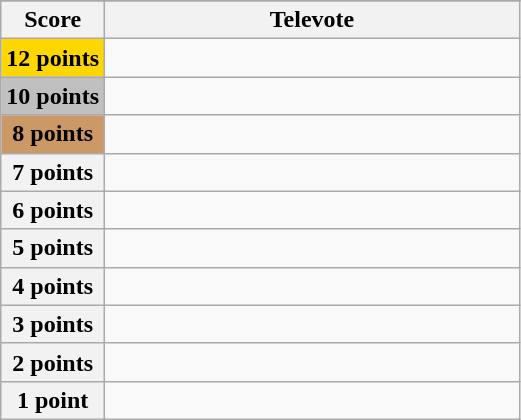<table class="wikitable">
<tr>
</tr>
<tr>
<th scope="col" width="20%">Score</th>
<th scope="col" width="80%">Televote</th>
</tr>
<tr>
<th scope="row" style="background:gold">12 points</th>
<td></td>
</tr>
<tr>
<th scope="row" style="background:silver">10 points</th>
<td></td>
</tr>
<tr>
<th scope="row" style="background:#CC9966">8 points</th>
<td></td>
</tr>
<tr>
<th scope="row">7 points</th>
<td></td>
</tr>
<tr>
<th scope="row">6 points</th>
<td></td>
</tr>
<tr>
<th scope="row">5 points</th>
<td></td>
</tr>
<tr>
<th scope="row">4 points</th>
<td></td>
</tr>
<tr>
<th scope="row">3 points</th>
<td></td>
</tr>
<tr>
<th scope="row">2 points</th>
<td></td>
</tr>
<tr>
<th scope="row">1 point</th>
<td></td>
</tr>
</table>
